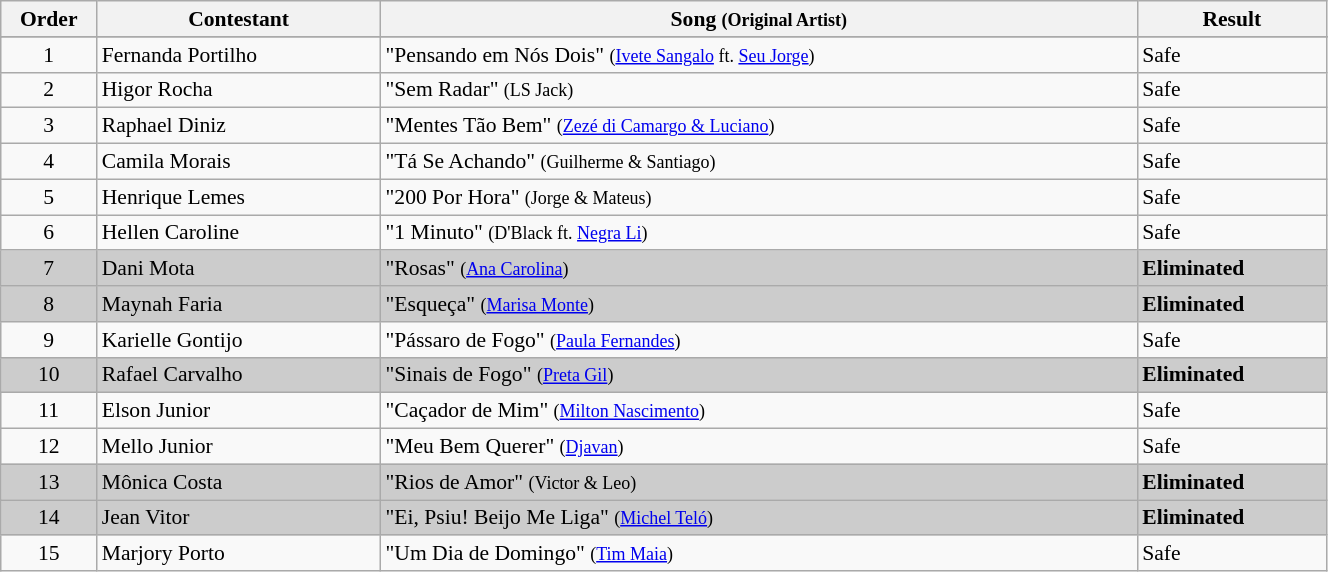<table class="wikitable" style="font-size:90%; width:70%; text-align: left;">
<tr>
<th width="05%">Order</th>
<th width="15%">Contestant</th>
<th width="40%">Song <small>(Original Artist)</small></th>
<th width="10%">Result</th>
</tr>
<tr>
</tr>
<tr>
<td style="text-align:center;">1</td>
<td>Fernanda Portilho</td>
<td>"Pensando em Nós Dois" <small>(<a href='#'>Ivete Sangalo</a> ft. <a href='#'>Seu Jorge</a>) </small></td>
<td>Safe</td>
</tr>
<tr>
<td style="text-align:center;">2</td>
<td>Higor Rocha</td>
<td>"Sem Radar" <small>(LS Jack)</small></td>
<td>Safe</td>
</tr>
<tr>
<td style="text-align:center;">3</td>
<td>Raphael Diniz</td>
<td>"Mentes Tão Bem" <small>(<a href='#'>Zezé di Camargo & Luciano</a>)</small></td>
<td>Safe</td>
</tr>
<tr>
<td style="text-align:center;">4</td>
<td>Camila Morais</td>
<td>"Tá Se Achando" <small>(Guilherme & Santiago)</small></td>
<td>Safe</td>
</tr>
<tr>
<td style="text-align:center;">5</td>
<td>Henrique Lemes</td>
<td>"200 Por Hora" <small>(Jorge & Mateus)</small></td>
<td>Safe</td>
</tr>
<tr>
<td style="text-align:center;">6</td>
<td>Hellen Caroline</td>
<td>"1 Minuto" <small>(D'Black ft. <a href='#'>Negra Li</a>)</small></td>
<td>Safe</td>
</tr>
<tr style="background:#CCCCCC;">
<td style="text-align:center;">7</td>
<td>Dani Mota</td>
<td>"Rosas" <small>(<a href='#'>Ana Carolina</a>)</small></td>
<td><strong>Eliminated</strong></td>
</tr>
<tr style="background:#CCCCCC;">
<td style="text-align:center;">8</td>
<td>Maynah Faria</td>
<td>"Esqueça" <small>(<a href='#'>Marisa Monte</a>)</small></td>
<td><strong>Eliminated</strong></td>
</tr>
<tr>
<td style="text-align:center;">9</td>
<td>Karielle Gontijo</td>
<td>"Pássaro de Fogo" <small>(<a href='#'>Paula Fernandes</a>)</small></td>
<td>Safe</td>
</tr>
<tr style="background:#CCCCCC;">
<td style="text-align:center;">10</td>
<td>Rafael Carvalho</td>
<td>"Sinais de Fogo" <small>(<a href='#'>Preta Gil</a>)</small></td>
<td><strong>Eliminated</strong></td>
</tr>
<tr>
<td style="text-align:center;">11</td>
<td>Elson Junior</td>
<td>"Caçador de Mim" <small>(<a href='#'>Milton Nascimento</a>)</small></td>
<td>Safe</td>
</tr>
<tr>
<td style="text-align:center;">12</td>
<td>Mello Junior</td>
<td>"Meu Bem Querer" <small>(<a href='#'>Djavan</a>)</small></td>
<td>Safe</td>
</tr>
<tr style="background:#CCCCCC;">
<td style="text-align:center;">13</td>
<td>Mônica Costa</td>
<td>"Rios de Amor" <small>(Victor & Leo)</small></td>
<td><strong>Eliminated</strong></td>
</tr>
<tr style="background:#CCCCCC;">
<td style="text-align:center;">14</td>
<td>Jean Vitor</td>
<td>"Ei, Psiu! Beijo Me Liga" <small>(<a href='#'>Michel Teló</a>)</small></td>
<td><strong>Eliminated</strong></td>
</tr>
<tr>
<td style="text-align:center;">15</td>
<td>Marjory Porto</td>
<td>"Um Dia de Domingo" <small>(<a href='#'>Tim Maia</a>)</small></td>
<td>Safe</td>
</tr>
</table>
